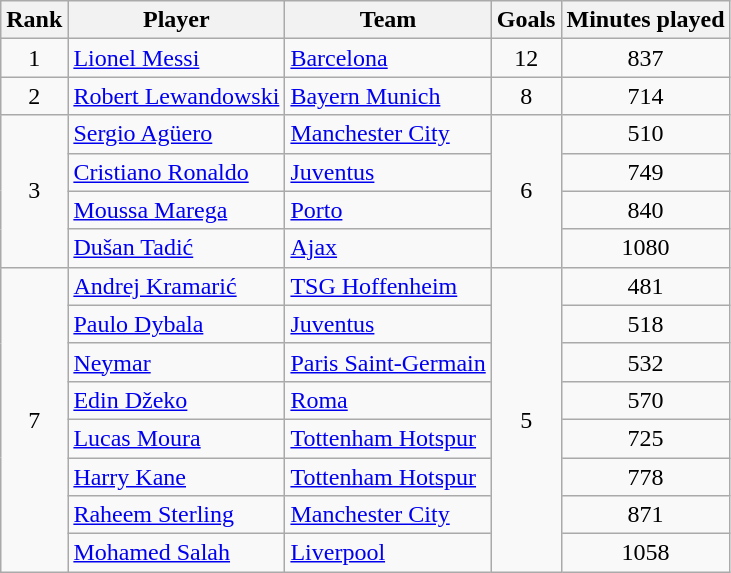<table class="wikitable" style="text-align:center">
<tr>
<th>Rank</th>
<th>Player</th>
<th>Team</th>
<th>Goals</th>
<th>Minutes played</th>
</tr>
<tr>
<td>1</td>
<td align=left> <a href='#'>Lionel Messi</a></td>
<td align=left> <a href='#'>Barcelona</a></td>
<td>12</td>
<td>837</td>
</tr>
<tr>
<td>2</td>
<td align=left> <a href='#'>Robert Lewandowski</a></td>
<td align=left> <a href='#'>Bayern Munich</a></td>
<td>8</td>
<td>714</td>
</tr>
<tr>
<td rowspan="4">3</td>
<td align=left> <a href='#'>Sergio Agüero</a></td>
<td align=left> <a href='#'>Manchester City</a></td>
<td rowspan="4">6</td>
<td>510</td>
</tr>
<tr>
<td align=left> <a href='#'>Cristiano Ronaldo</a></td>
<td align=left> <a href='#'>Juventus</a></td>
<td>749</td>
</tr>
<tr>
<td align=left> <a href='#'>Moussa Marega</a></td>
<td align=left> <a href='#'>Porto</a></td>
<td>840</td>
</tr>
<tr>
<td align=left> <a href='#'>Dušan Tadić</a></td>
<td align=left> <a href='#'>Ajax</a></td>
<td>1080</td>
</tr>
<tr>
<td rowspan="8">7</td>
<td align=left> <a href='#'>Andrej Kramarić</a></td>
<td align=left> <a href='#'>TSG Hoffenheim</a></td>
<td rowspan="8">5</td>
<td>481</td>
</tr>
<tr>
<td align=left> <a href='#'>Paulo Dybala</a></td>
<td align=left> <a href='#'>Juventus</a></td>
<td>518</td>
</tr>
<tr>
<td align=left> <a href='#'>Neymar</a></td>
<td align=left> <a href='#'>Paris Saint-Germain</a></td>
<td>532</td>
</tr>
<tr>
<td align=left> <a href='#'>Edin Džeko</a></td>
<td align=left> <a href='#'>Roma</a></td>
<td>570</td>
</tr>
<tr>
<td align=left> <a href='#'>Lucas Moura</a></td>
<td align=left> <a href='#'>Tottenham Hotspur</a></td>
<td>725</td>
</tr>
<tr>
<td align=left> <a href='#'>Harry Kane</a></td>
<td align=left> <a href='#'>Tottenham Hotspur</a></td>
<td>778</td>
</tr>
<tr>
<td align=left> <a href='#'>Raheem Sterling</a></td>
<td align=left> <a href='#'>Manchester City</a></td>
<td>871</td>
</tr>
<tr>
<td align=left> <a href='#'>Mohamed Salah</a></td>
<td align=left> <a href='#'>Liverpool</a></td>
<td>1058</td>
</tr>
</table>
